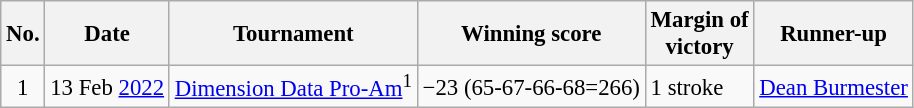<table class="wikitable" style="font-size:95%;">
<tr>
<th>No.</th>
<th>Date</th>
<th>Tournament</th>
<th>Winning score</th>
<th>Margin of<br>victory</th>
<th>Runner-up</th>
</tr>
<tr>
<td align=center>1</td>
<td align=right>13 Feb <a href='#'>2022</a></td>
<td><a href='#'>Dimension Data Pro-Am</a><sup>1</sup></td>
<td>−23 (65-67-66-68=266)</td>
<td>1 stroke</td>
<td> <a href='#'>Dean Burmester</a></td>
</tr>
</table>
